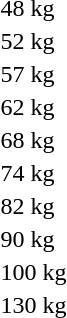<table>
<tr>
<td>48 kg</td>
<td></td>
<td></td>
<td></td>
</tr>
<tr>
<td>52 kg</td>
<td></td>
<td></td>
<td></td>
</tr>
<tr>
<td>57 kg</td>
<td></td>
<td></td>
<td></td>
</tr>
<tr>
<td>62 kg</td>
<td></td>
<td></td>
<td></td>
</tr>
<tr>
<td>68 kg</td>
<td></td>
<td></td>
<td></td>
</tr>
<tr>
<td>74 kg</td>
<td></td>
<td></td>
<td></td>
</tr>
<tr>
<td>82 kg</td>
<td></td>
<td></td>
<td></td>
</tr>
<tr>
<td>90 kg</td>
<td></td>
<td></td>
<td></td>
</tr>
<tr>
<td>100 kg</td>
<td></td>
<td></td>
<td></td>
</tr>
<tr>
<td>130 kg</td>
<td></td>
<td></td>
<td></td>
</tr>
</table>
